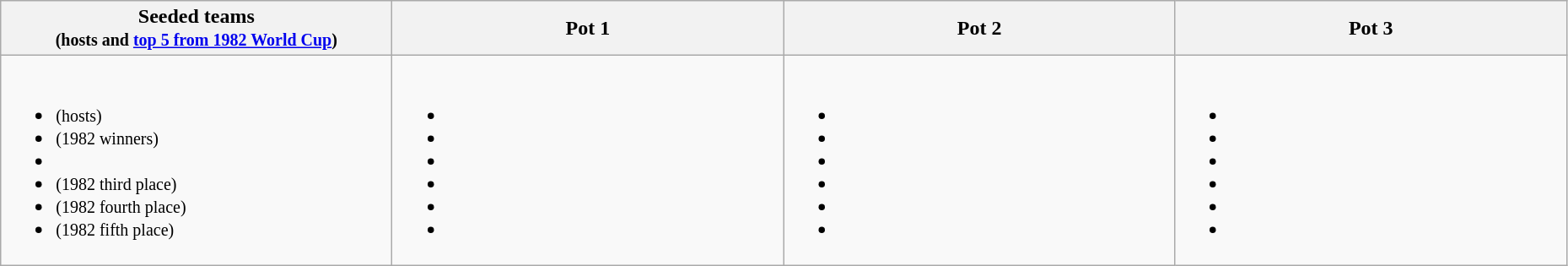<table class="wikitable" width=98%>
<tr>
<th width=25%>Seeded teams<br><small>(hosts and <a href='#'>top 5 from 1982 World Cup</a>)</small></th>
<th width=25%>Pot 1</th>
<th width=25%>Pot 2</th>
<th width=25%>Pot 3</th>
</tr>
<tr>
<td valign="top"><br><ul><li> <small>(hosts)</small></li><li> <small>(1982 winners)</small></li><li></li><li> <small>(1982 third place)</small></li><li> <small>(1982 fourth place)</small></li><li> <small>(1982 fifth place)</small></li></ul></td>
<td valign="top"><br><ul><li></li><li></li><li></li><li></li><li></li><li></li></ul></td>
<td valign="top"><br><ul><li></li><li></li><li></li><li></li><li></li><li></li></ul></td>
<td valign="top"><br><ul><li></li><li></li><li></li><li></li><li></li><li></li></ul></td>
</tr>
</table>
